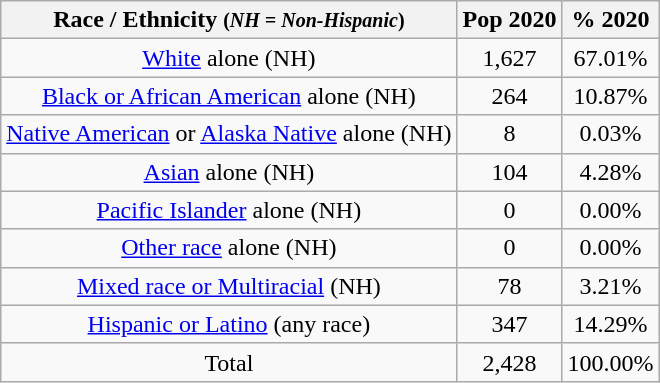<table class="wikitable" style="text-align:center;">
<tr>
<th>Race / Ethnicity <small>(<em>NH = Non-Hispanic</em>)</small></th>
<th>Pop 2020</th>
<th>% 2020</th>
</tr>
<tr>
<td><a href='#'>White</a> alone (NH)</td>
<td>1,627</td>
<td>67.01%</td>
</tr>
<tr>
<td><a href='#'>Black or African American</a> alone (NH)</td>
<td>264</td>
<td>10.87%</td>
</tr>
<tr>
<td><a href='#'>Native American</a> or <a href='#'>Alaska Native</a> alone (NH)</td>
<td>8</td>
<td>0.03%</td>
</tr>
<tr>
<td><a href='#'>Asian</a> alone (NH)</td>
<td>104</td>
<td>4.28%</td>
</tr>
<tr>
<td><a href='#'>Pacific Islander</a> alone (NH)</td>
<td>0</td>
<td>0.00%</td>
</tr>
<tr>
<td><a href='#'>Other race</a> alone (NH)</td>
<td>0</td>
<td>0.00%</td>
</tr>
<tr>
<td><a href='#'>Mixed race or Multiracial</a> (NH)</td>
<td>78</td>
<td>3.21%</td>
</tr>
<tr>
<td><a href='#'>Hispanic or Latino</a> (any race)</td>
<td>347</td>
<td>14.29%</td>
</tr>
<tr>
<td>Total</td>
<td>2,428</td>
<td>100.00%</td>
</tr>
</table>
